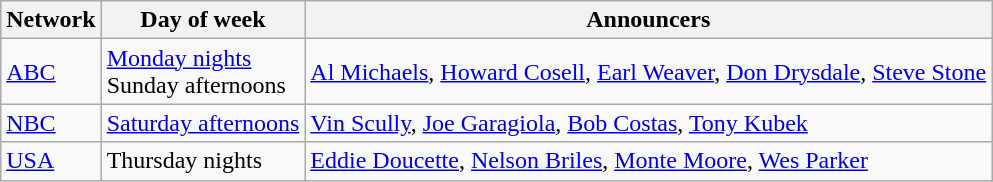<table class="wikitable">
<tr>
<th>Network</th>
<th>Day of week</th>
<th>Announcers</th>
</tr>
<tr>
<td><a href='#'>ABC</a></td>
<td><a href='#'>Monday nights</a><br>Sunday afternoons</td>
<td><a href='#'>Al Michaels</a>, <a href='#'>Howard Cosell</a>, <a href='#'>Earl Weaver</a>, <a href='#'>Don Drysdale</a>, <a href='#'>Steve Stone</a></td>
</tr>
<tr>
<td><a href='#'>NBC</a></td>
<td><a href='#'>Saturday afternoons</a></td>
<td><a href='#'>Vin Scully</a>, <a href='#'>Joe Garagiola</a>, <a href='#'>Bob Costas</a>, <a href='#'>Tony Kubek</a></td>
</tr>
<tr>
<td><a href='#'>USA</a></td>
<td>Thursday nights</td>
<td><a href='#'>Eddie Doucette</a>, <a href='#'>Nelson Briles</a>, <a href='#'>Monte Moore</a>, <a href='#'>Wes Parker</a></td>
</tr>
</table>
